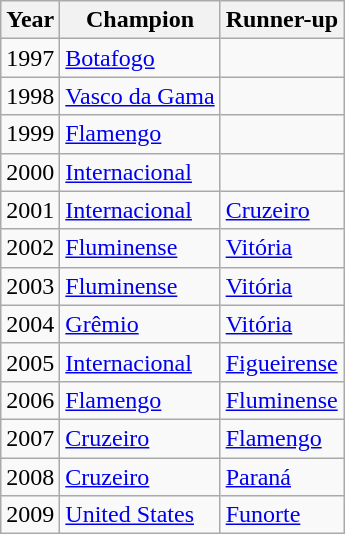<table class="wikitable">
<tr>
<th>Year</th>
<th>Champion</th>
<th>Runner-up</th>
</tr>
<tr>
<td>1997</td>
<td><a href='#'>Botafogo</a></td>
<td></td>
</tr>
<tr>
<td>1998</td>
<td><a href='#'>Vasco da Gama</a></td>
<td></td>
</tr>
<tr>
<td>1999</td>
<td><a href='#'>Flamengo</a></td>
<td></td>
</tr>
<tr>
<td>2000</td>
<td><a href='#'>Internacional</a></td>
<td></td>
</tr>
<tr>
<td>2001</td>
<td><a href='#'>Internacional</a></td>
<td><a href='#'>Cruzeiro</a></td>
</tr>
<tr>
<td>2002</td>
<td><a href='#'>Fluminense</a></td>
<td><a href='#'>Vitória</a></td>
</tr>
<tr>
<td>2003</td>
<td><a href='#'>Fluminense</a></td>
<td><a href='#'>Vitória</a></td>
</tr>
<tr>
<td>2004</td>
<td><a href='#'>Grêmio</a></td>
<td><a href='#'>Vitória</a></td>
</tr>
<tr>
<td>2005</td>
<td><a href='#'>Internacional</a></td>
<td><a href='#'>Figueirense</a></td>
</tr>
<tr>
<td>2006</td>
<td><a href='#'>Flamengo</a></td>
<td><a href='#'>Fluminense</a></td>
</tr>
<tr>
<td>2007</td>
<td><a href='#'>Cruzeiro</a></td>
<td><a href='#'>Flamengo</a></td>
</tr>
<tr>
<td>2008</td>
<td><a href='#'>Cruzeiro</a></td>
<td><a href='#'>Paraná</a></td>
</tr>
<tr>
<td>2009</td>
<td><a href='#'>United States</a></td>
<td><a href='#'>Funorte</a></td>
</tr>
</table>
